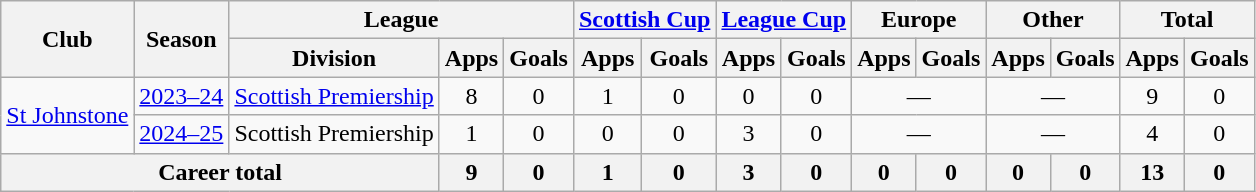<table class="wikitable" style="text-align: center;">
<tr>
<th rowspan="2">Club</th>
<th rowspan="2">Season</th>
<th colspan="3">League</th>
<th colspan="2"><a href='#'>Scottish Cup</a></th>
<th colspan="2"><a href='#'>League Cup</a></th>
<th colspan="2">Europe</th>
<th colspan="2">Other</th>
<th colspan="2">Total</th>
</tr>
<tr>
<th>Division</th>
<th>Apps</th>
<th>Goals</th>
<th>Apps</th>
<th>Goals</th>
<th>Apps</th>
<th>Goals</th>
<th>Apps</th>
<th>Goals</th>
<th>Apps</th>
<th>Goals</th>
<th>Apps</th>
<th>Goals</th>
</tr>
<tr>
<td rowspan="2"><a href='#'>St Johnstone</a></td>
<td><a href='#'>2023–24</a></td>
<td><a href='#'>Scottish Premiership</a></td>
<td>8</td>
<td>0</td>
<td>1</td>
<td>0</td>
<td>0</td>
<td>0</td>
<td colspan="2">—</td>
<td colspan="2">—</td>
<td>9</td>
<td>0</td>
</tr>
<tr>
<td><a href='#'>2024–25</a></td>
<td>Scottish Premiership</td>
<td>1</td>
<td>0</td>
<td>0</td>
<td>0</td>
<td>3</td>
<td>0</td>
<td colspan="2">—</td>
<td colspan="2">—</td>
<td>4</td>
<td>0</td>
</tr>
<tr>
<th colspan="3">Career total</th>
<th>9</th>
<th>0</th>
<th>1</th>
<th>0</th>
<th>3</th>
<th>0</th>
<th>0</th>
<th>0</th>
<th>0</th>
<th>0</th>
<th>13</th>
<th>0</th>
</tr>
</table>
